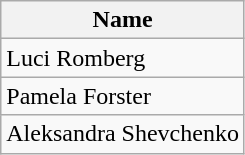<table class="wikitable">
<tr>
<th>Name</th>
</tr>
<tr>
<td> Luci Romberg</td>
</tr>
<tr>
<td> Pamela Forster</td>
</tr>
<tr>
<td> Aleksandra Shevchenko</td>
</tr>
</table>
